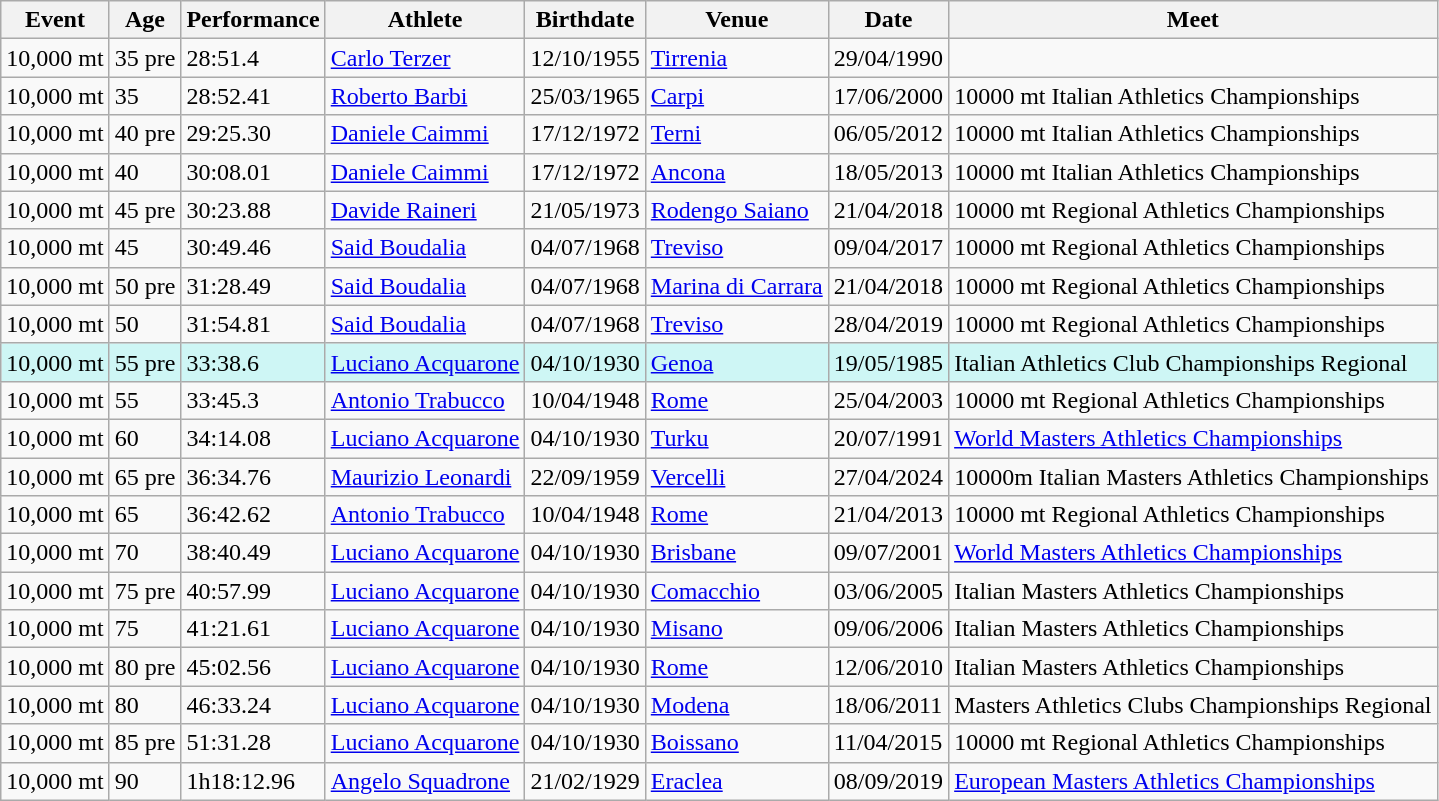<table class="wikitable" width= style="font-size:90%; text-align:center">
<tr>
<th>Event</th>
<th>Age</th>
<th>Performance</th>
<th>Athlete</th>
<th>Birthdate</th>
<th>Venue</th>
<th>Date</th>
<th>Meet</th>
</tr>
<tr>
<td>10,000 mt</td>
<td>35 pre</td>
<td>28:51.4</td>
<td align=left><a href='#'>Carlo Terzer</a></td>
<td>12/10/1955</td>
<td align=left><a href='#'>Tirrenia</a></td>
<td>29/04/1990</td>
<td></td>
</tr>
<tr>
<td>10,000 mt</td>
<td>35</td>
<td>28:52.41</td>
<td align=left><a href='#'>Roberto Barbi</a></td>
<td>25/03/1965</td>
<td align=left><a href='#'>Carpi</a></td>
<td>17/06/2000</td>
<td>10000 mt Italian Athletics Championships</td>
</tr>
<tr>
<td>10,000 mt</td>
<td>40 pre</td>
<td>29:25.30</td>
<td align=left><a href='#'>Daniele Caimmi</a></td>
<td>17/12/1972</td>
<td align=left><a href='#'>Terni</a></td>
<td>06/05/2012</td>
<td>10000 mt Italian Athletics Championships</td>
</tr>
<tr>
<td>10,000 mt</td>
<td>40</td>
<td>30:08.01</td>
<td align=left><a href='#'>Daniele Caimmi</a></td>
<td>17/12/1972</td>
<td align=left><a href='#'>Ancona</a></td>
<td>18/05/2013</td>
<td>10000 mt Italian Athletics Championships</td>
</tr>
<tr>
<td>10,000 mt</td>
<td>45 pre</td>
<td>30:23.88</td>
<td align=left><a href='#'>Davide Raineri</a></td>
<td>21/05/1973</td>
<td align=left><a href='#'>Rodengo Saiano</a></td>
<td>21/04/2018</td>
<td>10000 mt Regional Athletics Championships</td>
</tr>
<tr>
<td>10,000 mt</td>
<td>45</td>
<td>30:49.46</td>
<td align=left><a href='#'>Said Boudalia</a></td>
<td>04/07/1968</td>
<td align=left><a href='#'>Treviso</a></td>
<td>09/04/2017</td>
<td>10000 mt Regional Athletics Championships</td>
</tr>
<tr>
<td>10,000 mt</td>
<td>50 pre</td>
<td>31:28.49</td>
<td align=left><a href='#'>Said Boudalia</a></td>
<td>04/07/1968</td>
<td align=left><a href='#'>Marina di Carrara</a></td>
<td>21/04/2018</td>
<td>10000 mt Regional Athletics Championships</td>
</tr>
<tr>
<td>10,000 mt</td>
<td>50</td>
<td>31:54.81</td>
<td align=left><a href='#'>Said Boudalia</a></td>
<td>04/07/1968</td>
<td align=left><a href='#'>Treviso</a></td>
<td>28/04/2019</td>
<td>10000 mt Regional Athletics Championships</td>
</tr>
<tr style="background:#cef6f5;">
<td>10,000 mt</td>
<td>55 pre</td>
<td>33:38.6</td>
<td align=left><a href='#'>Luciano Acquarone</a></td>
<td>04/10/1930</td>
<td align=left><a href='#'>Genoa</a></td>
<td>19/05/1985</td>
<td>Italian Athletics Club Championships Regional</td>
</tr>
<tr>
<td>10,000 mt</td>
<td>55</td>
<td>33:45.3</td>
<td align=left><a href='#'>Antonio Trabucco</a></td>
<td>10/04/1948</td>
<td align=left><a href='#'>Rome</a></td>
<td>25/04/2003</td>
<td>10000 mt Regional Athletics Championships</td>
</tr>
<tr>
<td>10,000 mt</td>
<td>60</td>
<td>34:14.08</td>
<td align=left><a href='#'>Luciano Acquarone</a></td>
<td>04/10/1930</td>
<td align=left><a href='#'>Turku</a></td>
<td>20/07/1991</td>
<td align=left><a href='#'>World Masters Athletics Championships</a></td>
</tr>
<tr>
<td>10,000 mt</td>
<td>65 pre</td>
<td>36:34.76</td>
<td align=left><a href='#'>Maurizio Leonardi</a></td>
<td>22/09/1959</td>
<td align=left><a href='#'>Vercelli</a></td>
<td>27/04/2024</td>
<td align=left>10000m Italian Masters Athletics Championships</td>
</tr>
<tr>
<td>10,000 mt</td>
<td>65</td>
<td>36:42.62</td>
<td align=left><a href='#'>Antonio Trabucco</a></td>
<td>10/04/1948</td>
<td align=left><a href='#'>Rome</a></td>
<td>21/04/2013</td>
<td>10000 mt Regional Athletics Championships</td>
</tr>
<tr>
<td>10,000 mt</td>
<td>70</td>
<td>38:40.49</td>
<td align=left><a href='#'>Luciano Acquarone</a></td>
<td>04/10/1930</td>
<td align=left><a href='#'>Brisbane</a></td>
<td>09/07/2001</td>
<td align=left><a href='#'>World Masters Athletics Championships</a></td>
</tr>
<tr>
<td>10,000 mt</td>
<td>75 pre</td>
<td>40:57.99</td>
<td align=left><a href='#'>Luciano Acquarone</a></td>
<td>04/10/1930</td>
<td align=left><a href='#'>Comacchio</a></td>
<td>03/06/2005</td>
<td align=left>Italian Masters Athletics Championships</td>
</tr>
<tr>
<td>10,000 mt</td>
<td>75</td>
<td>41:21.61</td>
<td align=left><a href='#'>Luciano Acquarone</a></td>
<td>04/10/1930</td>
<td align=left><a href='#'>Misano</a></td>
<td>09/06/2006</td>
<td align=left>Italian Masters Athletics Championships</td>
</tr>
<tr>
<td>10,000 mt</td>
<td>80 pre</td>
<td>45:02.56</td>
<td align=left><a href='#'>Luciano Acquarone</a></td>
<td>04/10/1930</td>
<td align=left><a href='#'>Rome</a></td>
<td>12/06/2010</td>
<td align=left>Italian Masters Athletics Championships</td>
</tr>
<tr>
<td>10,000 mt</td>
<td>80</td>
<td>46:33.24</td>
<td align=left><a href='#'>Luciano Acquarone</a></td>
<td>04/10/1930</td>
<td align=left><a href='#'>Modena</a></td>
<td>18/06/2011</td>
<td>Masters Athletics Clubs Championships Regional</td>
</tr>
<tr>
<td>10,000 mt</td>
<td>85 pre</td>
<td>51:31.28</td>
<td align=left><a href='#'>Luciano Acquarone</a></td>
<td>04/10/1930</td>
<td align=left><a href='#'>Boissano</a></td>
<td>11/04/2015</td>
<td>10000 mt Regional Athletics Championships</td>
</tr>
<tr>
<td>10,000 mt</td>
<td>90</td>
<td>1h18:12.96</td>
<td align=left><a href='#'>Angelo Squadrone</a></td>
<td>21/02/1929</td>
<td align=left><a href='#'>Eraclea</a></td>
<td>08/09/2019</td>
<td><a href='#'>European Masters Athletics Championships</a></td>
</tr>
</table>
